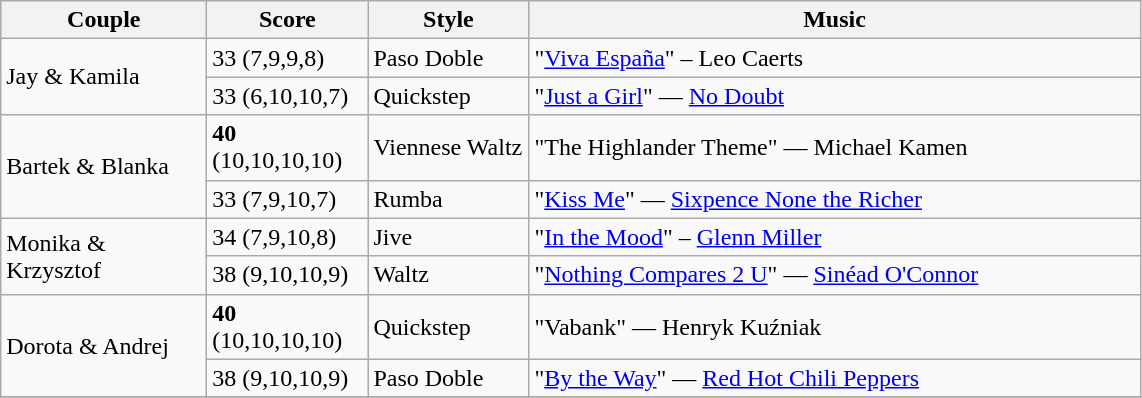<table class="wikitable">
<tr>
<th width="130">Couple</th>
<th width="100">Score</th>
<th width="100">Style</th>
<th width="400">Music</th>
</tr>
<tr>
<td rowspan="2">Jay & Kamila</td>
<td>33 (7,9,9,8)</td>
<td>Paso Doble</td>
<td>"<a href='#'>Viva España</a>" – Leo Caerts</td>
</tr>
<tr>
<td>33 (6,10,10,7)</td>
<td>Quickstep</td>
<td>"<a href='#'>Just a Girl</a>" — <a href='#'>No Doubt</a></td>
</tr>
<tr>
<td rowspan="2">Bartek & Blanka</td>
<td><strong>40</strong> (10,10,10,10)</td>
<td>Viennese Waltz</td>
<td>"The Highlander Theme" — Michael Kamen</td>
</tr>
<tr>
<td>33 (7,9,10,7)</td>
<td>Rumba</td>
<td>"<a href='#'>Kiss Me</a>" — <a href='#'>Sixpence None the Richer</a></td>
</tr>
<tr>
<td rowspan="2">Monika & Krzysztof</td>
<td>34 (7,9,10,8)</td>
<td>Jive</td>
<td>"<a href='#'>In the Mood</a>" – <a href='#'>Glenn Miller</a></td>
</tr>
<tr>
<td>38 (9,10,10,9)</td>
<td>Waltz</td>
<td>"<a href='#'>Nothing Compares 2 U</a>" — <a href='#'>Sinéad O'Connor</a></td>
</tr>
<tr>
<td rowspan="2">Dorota & Andrej</td>
<td><strong>40</strong> (10,10,10,10)</td>
<td>Quickstep</td>
<td>"Vabank" — Henryk Kuźniak</td>
</tr>
<tr>
<td>38 (9,10,10,9)</td>
<td>Paso Doble</td>
<td>"<a href='#'>By the Way</a>" — <a href='#'>Red Hot Chili Peppers</a></td>
</tr>
<tr>
</tr>
</table>
